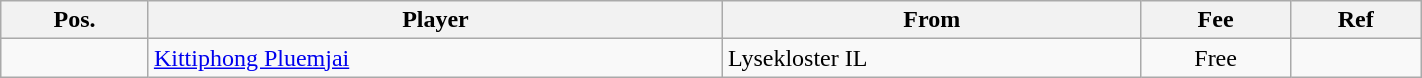<table class="wikitable" style="text-align:center;width:75%;">
<tr>
<th>Pos.</th>
<th>Player</th>
<th>From</th>
<th>Fee</th>
<th>Ref</th>
</tr>
<tr>
<td></td>
<td align=left> <a href='#'>Kittiphong Pluemjai</a></td>
<td align=left> Lysekloster IL</td>
<td>Free</td>
<td></td>
</tr>
</table>
